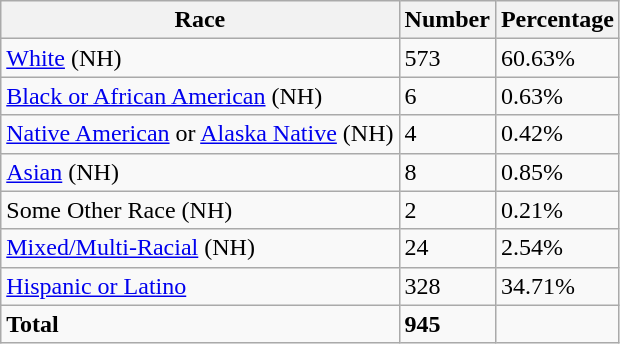<table class="wikitable">
<tr>
<th>Race</th>
<th>Number</th>
<th>Percentage</th>
</tr>
<tr>
<td><a href='#'>White</a> (NH)</td>
<td>573</td>
<td>60.63%</td>
</tr>
<tr>
<td><a href='#'>Black or African American</a> (NH)</td>
<td>6</td>
<td>0.63%</td>
</tr>
<tr>
<td><a href='#'>Native American</a> or <a href='#'>Alaska Native</a> (NH)</td>
<td>4</td>
<td>0.42%</td>
</tr>
<tr>
<td><a href='#'>Asian</a> (NH)</td>
<td>8</td>
<td>0.85%</td>
</tr>
<tr>
<td>Some Other Race (NH)</td>
<td>2</td>
<td>0.21%</td>
</tr>
<tr>
<td><a href='#'>Mixed/Multi-Racial</a> (NH)</td>
<td>24</td>
<td>2.54%</td>
</tr>
<tr>
<td><a href='#'>Hispanic or Latino</a></td>
<td>328</td>
<td>34.71%</td>
</tr>
<tr>
<td><strong>Total</strong></td>
<td><strong>945</strong></td>
<td></td>
</tr>
</table>
